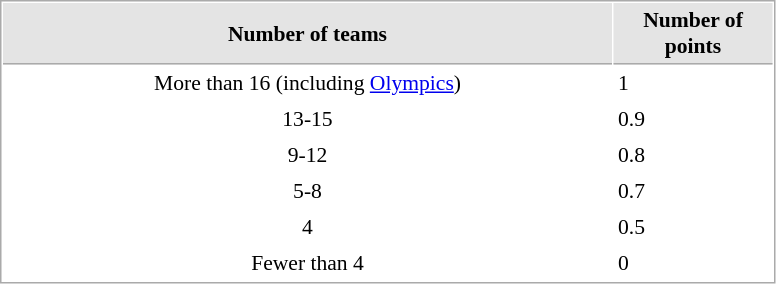<table cellspacing="1" cellpadding="3" style="border:1px solid #aaa; font-size:90%;">
<tr style="background:#e4e4e4;">
<th style="border-bottom:1px solid #aaa; width:400px;">Number of teams</th>
<th style="border-bottom:1px solid #aaa; width:100px;">Number of points</th>
</tr>
<tr>
<td style="text-align:center;">More than 16 (including <a href='#'>Olympics</a>)</td>
<td>1</td>
</tr>
<tr>
<td style="text-align:center;">13-15</td>
<td>0.9</td>
</tr>
<tr>
<td style="text-align:center;">9-12</td>
<td>0.8</td>
</tr>
<tr>
<td style="text-align:center;">5-8</td>
<td>0.7</td>
</tr>
<tr>
<td style="text-align:center;">4</td>
<td>0.5</td>
</tr>
<tr>
<td style="text-align:center;">Fewer than 4</td>
<td>0</td>
</tr>
</table>
